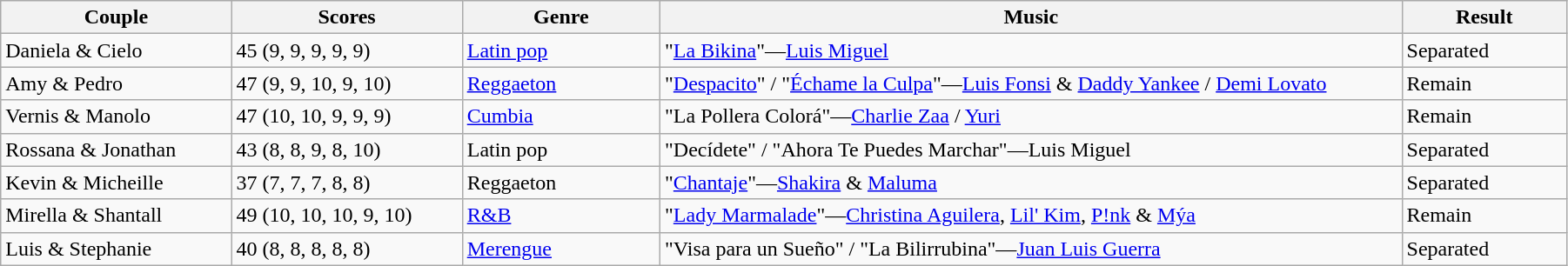<table class="wikitable sortable" style="width:95%; white-space:nowrap">
<tr>
<th style="width:14%">Couple</th>
<th style="width:14%">Scores</th>
<th style="width:12%">Genre</th>
<th style="width:45%">Music</th>
<th style="width:10%">Result</th>
</tr>
<tr>
<td>Daniela & Cielo</td>
<td>45 (9, 9, 9, 9, 9)</td>
<td><a href='#'>Latin pop</a></td>
<td>"<a href='#'>La Bikina</a>"—<a href='#'>Luis Miguel</a></td>
<td>Separated</td>
</tr>
<tr>
<td>Amy & Pedro</td>
<td>47 (9, 9, 10, 9, 10)</td>
<td><a href='#'>Reggaeton</a></td>
<td>"<a href='#'>Despacito</a>" / "<a href='#'>Échame la Culpa</a>"—<a href='#'>Luis Fonsi</a> & <a href='#'>Daddy Yankee</a> / <a href='#'>Demi Lovato</a></td>
<td>Remain</td>
</tr>
<tr>
<td>Vernis & Manolo</td>
<td>47 (10, 10, 9, 9, 9)</td>
<td><a href='#'>Cumbia</a></td>
<td>"La Pollera Colorá"—<a href='#'>Charlie Zaa</a> / <a href='#'>Yuri</a></td>
<td>Remain</td>
</tr>
<tr>
<td>Rossana & Jonathan</td>
<td>43 (8, 8, 9, 8, 10)</td>
<td>Latin pop</td>
<td>"Decídete" / "Ahora Te Puedes Marchar"—Luis Miguel</td>
<td>Separated</td>
</tr>
<tr>
<td>Kevin & Micheille</td>
<td>37 (7, 7, 7, 8, 8)</td>
<td>Reggaeton</td>
<td>"<a href='#'>Chantaje</a>"—<a href='#'>Shakira</a> & <a href='#'>Maluma</a></td>
<td>Separated</td>
</tr>
<tr>
<td>Mirella & Shantall</td>
<td>49 (10, 10, 10, 9, 10)</td>
<td><a href='#'>R&B</a></td>
<td>"<a href='#'>Lady Marmalade</a>"—<a href='#'>Christina Aguilera</a>, <a href='#'>Lil' Kim</a>, <a href='#'>P!nk</a> & <a href='#'>Mýa</a></td>
<td>Remain</td>
</tr>
<tr>
<td>Luis & Stephanie</td>
<td>40 (8, 8, 8, 8, 8)</td>
<td><a href='#'>Merengue</a></td>
<td>"Visa para un Sueño" / "La Bilirrubina"—<a href='#'>Juan Luis Guerra</a></td>
<td>Separated</td>
</tr>
</table>
